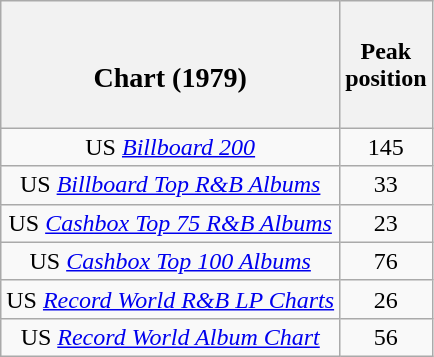<table class="wikitable sortable plainrowheaders" style="text-align:center">
<tr>
<th colspan="11"><br><h3>Chart (1979)</h3></th>
<th colspan="3">Peak<br>position</th>
</tr>
<tr>
<td colspan="11">US <em><a href='#'>Billboard 200</a></em></td>
<td colspan="3">145</td>
</tr>
<tr>
<td colspan="11">US  <a href='#'><em>Billboard Top R&B Albums</em></a></td>
<td colspan="3">33</td>
</tr>
<tr>
<td colspan="11">US <a href='#'><em>Cashbox Top 75 R&B Albums</em></a></td>
<td colspan="3">23</td>
</tr>
<tr>
<td colspan="11">US <a href='#'><em>Cashbox Top 100 Albums</em></a></td>
<td colspan="3">76</td>
</tr>
<tr>
<td colspan="11">US <a href='#'><em>Record World R&B LP Charts</em></a></td>
<td colspan="3">26</td>
</tr>
<tr>
<td colspan="11">US <a href='#'><em>Record World Album Chart</em></a></td>
<td colspan="3">56</td>
</tr>
</table>
